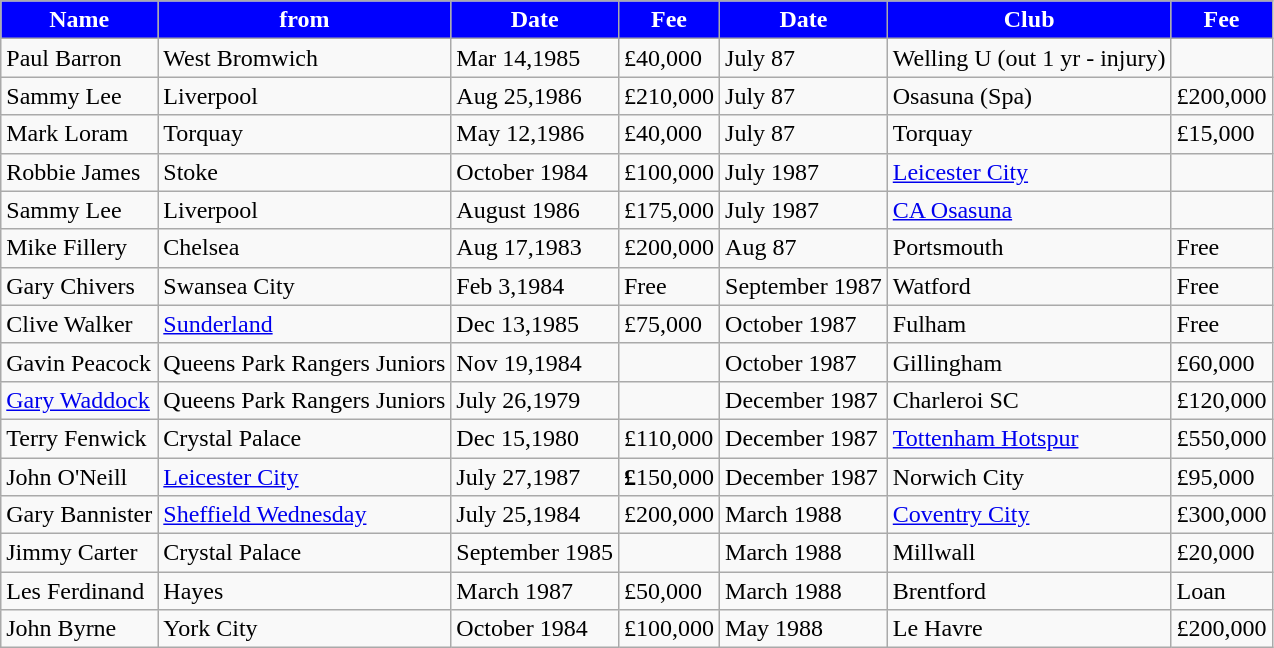<table class="wikitable">
<tr>
<th style="background:#0000FF; color:#FFFFFF; text-align:center;"><strong>Name</strong></th>
<th style="background:#0000FF; color:#FFFFFF; text-align:center;">from</th>
<th style="background:#0000FF; color:#FFFFFF; text-align:center;">Date</th>
<th style="background:#0000FF; color:#FFFFFF; text-align:center;">Fee</th>
<th style="background:#0000FF; color:#FFFFFF; text-align:center;"><strong>Date</strong></th>
<th style="background:#0000FF; color:#FFFFFF; text-align:center;">Club</th>
<th style="background:#0000FF; color:#FFFFFF; text-align:center;"><strong>Fee</strong></th>
</tr>
<tr>
<td>Paul Barron</td>
<td>West Bromwich</td>
<td>Mar 14,1985</td>
<td>£40,000</td>
<td>July 87</td>
<td>Welling U (out 1 yr - injury)</td>
<td></td>
</tr>
<tr>
<td>Sammy Lee</td>
<td>Liverpool</td>
<td>Aug 25,1986</td>
<td>£210,000</td>
<td>July 87</td>
<td>Osasuna (Spa)</td>
<td>£200,000</td>
</tr>
<tr>
<td>Mark Loram</td>
<td>Torquay</td>
<td>May 12,1986</td>
<td>£40,000</td>
<td>July 87</td>
<td>Torquay</td>
<td>£15,000</td>
</tr>
<tr>
<td>Robbie James</td>
<td>Stoke</td>
<td>October 1984</td>
<td>£100,000</td>
<td>July 1987</td>
<td><a href='#'>Leicester City</a></td>
<td></td>
</tr>
<tr>
<td>Sammy Lee</td>
<td>Liverpool</td>
<td>August 1986</td>
<td>£175,000</td>
<td>July 1987</td>
<td><a href='#'>CA Osasuna</a></td>
<td></td>
</tr>
<tr>
<td>Mike Fillery</td>
<td>Chelsea</td>
<td>Aug 17,1983</td>
<td>£200,000</td>
<td>Aug 87</td>
<td>Portsmouth</td>
<td>Free</td>
</tr>
<tr>
<td>Gary Chivers</td>
<td>Swansea City</td>
<td>Feb 3,1984</td>
<td>Free</td>
<td>September 1987</td>
<td>Watford</td>
<td>Free</td>
</tr>
<tr>
<td>Clive Walker</td>
<td><a href='#'>Sunderland</a></td>
<td>Dec 13,1985</td>
<td>£75,000</td>
<td>October 1987</td>
<td>Fulham</td>
<td>Free</td>
</tr>
<tr>
<td>Gavin Peacock</td>
<td>Queens Park Rangers Juniors</td>
<td>Nov 19,1984</td>
<td></td>
<td>October 1987</td>
<td>Gillingham</td>
<td>£60,000</td>
</tr>
<tr>
<td><a href='#'>Gary Waddock</a></td>
<td>Queens Park Rangers Juniors</td>
<td>July 26,1979</td>
<td></td>
<td>December 1987</td>
<td>Charleroi SC</td>
<td>£120,000</td>
</tr>
<tr>
<td>Terry Fenwick</td>
<td>Crystal Palace</td>
<td>Dec 15,1980</td>
<td>£110,000</td>
<td>December 1987</td>
<td><a href='#'>Tottenham Hotspur</a></td>
<td>£550,000</td>
</tr>
<tr>
<td>John O'Neill</td>
<td><a href='#'>Leicester City</a></td>
<td>July 27,1987</td>
<td><strong>£</strong>150,000</td>
<td>December 1987</td>
<td>Norwich City</td>
<td>£95,000</td>
</tr>
<tr>
<td>Gary Bannister</td>
<td><a href='#'>Sheffield Wednesday</a></td>
<td>July 25,1984</td>
<td>£200,000</td>
<td>March 1988</td>
<td><a href='#'>Coventry City</a></td>
<td>£300,000</td>
</tr>
<tr>
<td>Jimmy Carter</td>
<td>Crystal Palace</td>
<td>September 1985</td>
<td></td>
<td>March 1988</td>
<td>Millwall</td>
<td>£20,000</td>
</tr>
<tr>
<td>Les Ferdinand</td>
<td>Hayes</td>
<td>March 1987</td>
<td>£50,000</td>
<td>March 1988</td>
<td>Brentford</td>
<td>Loan</td>
</tr>
<tr>
<td>John Byrne</td>
<td>York City</td>
<td>October 1984</td>
<td>£100,000</td>
<td>May 1988</td>
<td>Le Havre</td>
<td>£200,000</td>
</tr>
</table>
